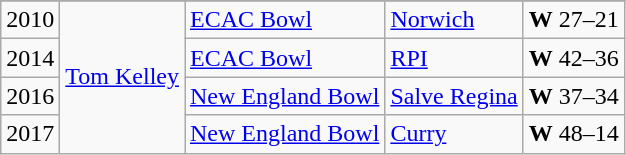<table class="wikitable">
<tr>
</tr>
<tr>
<td>2010</td>
<td rowspan=4><a href='#'>Tom Kelley</a></td>
<td><a href='#'>ECAC Bowl</a></td>
<td><a href='#'>Norwich</a></td>
<td><strong>W</strong> 27–21</td>
</tr>
<tr>
<td>2014</td>
<td><a href='#'>ECAC Bowl</a></td>
<td><a href='#'>RPI</a></td>
<td><strong>W</strong> 42–36</td>
</tr>
<tr>
<td>2016</td>
<td><a href='#'>New England Bowl</a></td>
<td><a href='#'>Salve Regina</a></td>
<td><strong>W</strong> 37–34</td>
</tr>
<tr>
<td>2017</td>
<td><a href='#'>New England Bowl</a></td>
<td><a href='#'>Curry</a></td>
<td><strong>W</strong> 48–14</td>
</tr>
</table>
